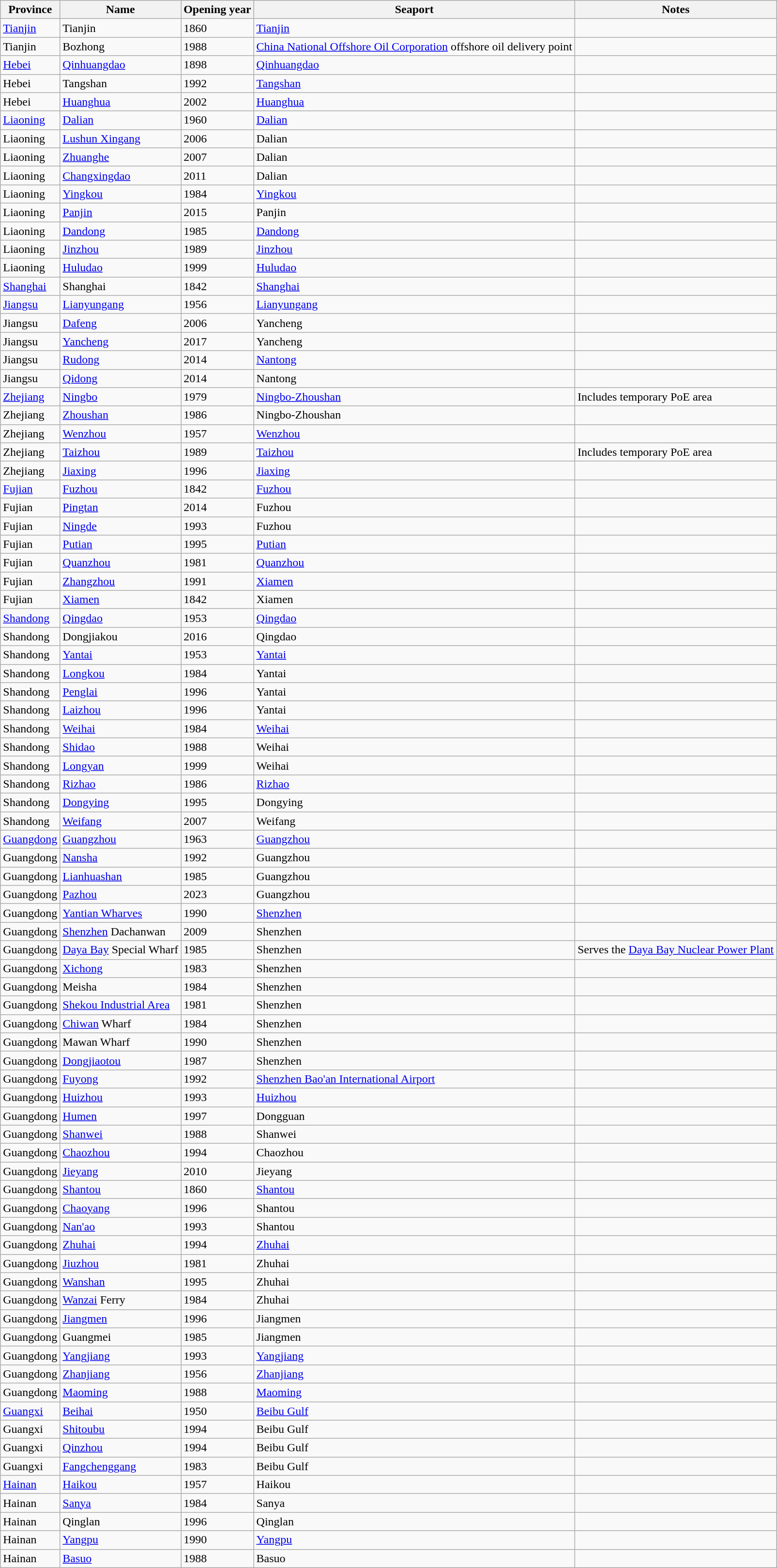<table class="wikitable sortable">
<tr>
<th>Province</th>
<th>Name</th>
<th>Opening year</th>
<th>Seaport</th>
<th>Notes</th>
</tr>
<tr>
<td><a href='#'>Tianjin</a></td>
<td>Tianjin</td>
<td>1860</td>
<td><a href='#'>Tianjin</a></td>
<td></td>
</tr>
<tr>
<td>Tianjin</td>
<td>Bozhong</td>
<td>1988</td>
<td><a href='#'>China National Offshore Oil Corporation</a> offshore oil delivery point</td>
<td></td>
</tr>
<tr>
<td><a href='#'>Hebei</a></td>
<td><a href='#'>Qinhuangdao</a></td>
<td>1898</td>
<td><a href='#'>Qinhuangdao</a></td>
<td></td>
</tr>
<tr>
<td>Hebei</td>
<td>Tangshan</td>
<td>1992</td>
<td><a href='#'>Tangshan</a></td>
<td></td>
</tr>
<tr>
<td>Hebei</td>
<td><a href='#'>Huanghua</a></td>
<td>2002</td>
<td><a href='#'>Huanghua</a></td>
<td></td>
</tr>
<tr>
<td><a href='#'>Liaoning</a></td>
<td><a href='#'>Dalian</a></td>
<td>1960</td>
<td><a href='#'>Dalian</a></td>
<td></td>
</tr>
<tr>
<td>Liaoning</td>
<td><a href='#'>Lushun Xingang</a></td>
<td>2006</td>
<td>Dalian</td>
<td></td>
</tr>
<tr>
<td>Liaoning</td>
<td><a href='#'>Zhuanghe</a></td>
<td>2007</td>
<td>Dalian</td>
<td></td>
</tr>
<tr>
<td>Liaoning</td>
<td><a href='#'>Changxingdao</a></td>
<td>2011</td>
<td>Dalian</td>
<td></td>
</tr>
<tr>
<td>Liaoning</td>
<td><a href='#'>Yingkou</a></td>
<td>1984</td>
<td><a href='#'>Yingkou</a></td>
<td></td>
</tr>
<tr>
<td>Liaoning</td>
<td><a href='#'>Panjin</a></td>
<td>2015</td>
<td>Panjin</td>
<td></td>
</tr>
<tr>
<td>Liaoning</td>
<td><a href='#'>Dandong</a></td>
<td>1985</td>
<td><a href='#'>Dandong</a></td>
<td></td>
</tr>
<tr>
<td>Liaoning</td>
<td><a href='#'>Jinzhou</a></td>
<td>1989</td>
<td><a href='#'>Jinzhou</a></td>
<td></td>
</tr>
<tr>
<td>Liaoning</td>
<td><a href='#'>Huludao</a></td>
<td>1999</td>
<td><a href='#'>Huludao</a></td>
<td></td>
</tr>
<tr>
<td><a href='#'>Shanghai</a></td>
<td>Shanghai</td>
<td>1842</td>
<td><a href='#'>Shanghai</a></td>
<td></td>
</tr>
<tr>
<td><a href='#'>Jiangsu</a></td>
<td><a href='#'>Lianyungang</a></td>
<td>1956</td>
<td><a href='#'>Lianyungang</a></td>
<td></td>
</tr>
<tr>
<td>Jiangsu</td>
<td><a href='#'>Dafeng</a></td>
<td>2006</td>
<td>Yancheng</td>
<td></td>
</tr>
<tr>
<td>Jiangsu</td>
<td><a href='#'>Yancheng</a></td>
<td>2017</td>
<td>Yancheng</td>
<td></td>
</tr>
<tr>
<td>Jiangsu</td>
<td><a href='#'>Rudong</a></td>
<td>2014</td>
<td><a href='#'>Nantong</a></td>
<td></td>
</tr>
<tr>
<td>Jiangsu</td>
<td><a href='#'>Qidong</a></td>
<td>2014</td>
<td>Nantong</td>
<td></td>
</tr>
<tr>
<td><a href='#'>Zhejiang</a></td>
<td><a href='#'>Ningbo</a></td>
<td>1979</td>
<td><a href='#'>Ningbo-Zhoushan</a></td>
<td>Includes temporary PoE area</td>
</tr>
<tr>
<td>Zhejiang</td>
<td><a href='#'>Zhoushan</a></td>
<td>1986</td>
<td>Ningbo-Zhoushan</td>
<td></td>
</tr>
<tr>
<td>Zhejiang</td>
<td><a href='#'>Wenzhou</a></td>
<td>1957</td>
<td><a href='#'>Wenzhou</a></td>
<td></td>
</tr>
<tr>
<td>Zhejiang</td>
<td><a href='#'>Taizhou</a></td>
<td>1989</td>
<td><a href='#'>Taizhou</a></td>
<td>Includes temporary PoE area</td>
</tr>
<tr>
<td>Zhejiang</td>
<td><a href='#'>Jiaxing</a></td>
<td>1996</td>
<td><a href='#'>Jiaxing</a></td>
<td></td>
</tr>
<tr>
<td><a href='#'>Fujian</a></td>
<td><a href='#'>Fuzhou</a></td>
<td>1842</td>
<td><a href='#'>Fuzhou</a></td>
<td></td>
</tr>
<tr>
<td>Fujian</td>
<td><a href='#'>Pingtan</a></td>
<td>2014</td>
<td>Fuzhou</td>
<td></td>
</tr>
<tr>
<td>Fujian</td>
<td><a href='#'>Ningde</a></td>
<td>1993</td>
<td>Fuzhou</td>
<td></td>
</tr>
<tr>
<td>Fujian</td>
<td><a href='#'>Putian</a></td>
<td>1995</td>
<td><a href='#'>Putian</a></td>
<td></td>
</tr>
<tr>
<td>Fujian</td>
<td><a href='#'>Quanzhou</a></td>
<td>1981</td>
<td><a href='#'>Quanzhou</a></td>
<td></td>
</tr>
<tr>
<td>Fujian</td>
<td><a href='#'>Zhangzhou</a></td>
<td>1991</td>
<td><a href='#'>Xiamen</a></td>
<td></td>
</tr>
<tr>
<td>Fujian</td>
<td><a href='#'>Xiamen</a></td>
<td>1842</td>
<td>Xiamen</td>
<td></td>
</tr>
<tr>
<td><a href='#'>Shandong</a></td>
<td><a href='#'>Qingdao</a></td>
<td>1953</td>
<td><a href='#'>Qingdao</a></td>
<td></td>
</tr>
<tr>
<td>Shandong</td>
<td>Dongjiakou</td>
<td>2016</td>
<td>Qingdao</td>
<td></td>
</tr>
<tr>
<td>Shandong</td>
<td><a href='#'>Yantai</a></td>
<td>1953</td>
<td><a href='#'>Yantai</a></td>
<td></td>
</tr>
<tr>
<td>Shandong</td>
<td><a href='#'>Longkou</a></td>
<td>1984</td>
<td>Yantai</td>
<td></td>
</tr>
<tr>
<td>Shandong</td>
<td><a href='#'>Penglai</a></td>
<td>1996</td>
<td>Yantai</td>
<td></td>
</tr>
<tr>
<td>Shandong</td>
<td><a href='#'>Laizhou</a></td>
<td>1996</td>
<td>Yantai</td>
<td></td>
</tr>
<tr>
<td>Shandong</td>
<td><a href='#'>Weihai</a></td>
<td>1984</td>
<td><a href='#'>Weihai</a></td>
<td></td>
</tr>
<tr>
<td>Shandong</td>
<td><a href='#'>Shidao</a></td>
<td>1988</td>
<td>Weihai</td>
<td></td>
</tr>
<tr>
<td>Shandong</td>
<td><a href='#'>Longyan</a></td>
<td>1999</td>
<td>Weihai</td>
<td></td>
</tr>
<tr>
<td>Shandong</td>
<td><a href='#'>Rizhao</a></td>
<td>1986</td>
<td><a href='#'>Rizhao</a></td>
<td></td>
</tr>
<tr>
<td>Shandong</td>
<td><a href='#'>Dongying</a></td>
<td>1995</td>
<td>Dongying</td>
<td></td>
</tr>
<tr>
<td>Shandong</td>
<td><a href='#'>Weifang</a></td>
<td>2007</td>
<td>Weifang</td>
<td></td>
</tr>
<tr>
<td><a href='#'>Guangdong</a></td>
<td><a href='#'>Guangzhou</a></td>
<td>1963</td>
<td><a href='#'>Guangzhou</a></td>
<td></td>
</tr>
<tr>
<td>Guangdong</td>
<td><a href='#'>Nansha</a></td>
<td>1992</td>
<td>Guangzhou</td>
<td></td>
</tr>
<tr>
<td>Guangdong</td>
<td><a href='#'>Lianhuashan</a></td>
<td>1985</td>
<td>Guangzhou</td>
<td></td>
</tr>
<tr>
<td>Guangdong</td>
<td><a href='#'>Pazhou</a></td>
<td>2023</td>
<td>Guangzhou</td>
<td></td>
</tr>
<tr>
<td>Guangdong</td>
<td><a href='#'>Yantian Wharves</a></td>
<td>1990</td>
<td><a href='#'>Shenzhen</a></td>
<td></td>
</tr>
<tr>
<td>Guangdong</td>
<td><a href='#'>Shenzhen</a> Dachanwan</td>
<td>2009</td>
<td>Shenzhen</td>
<td></td>
</tr>
<tr>
<td>Guangdong</td>
<td><a href='#'>Daya Bay</a> Special Wharf</td>
<td>1985</td>
<td>Shenzhen</td>
<td>Serves the <a href='#'>Daya Bay Nuclear Power Plant</a></td>
</tr>
<tr>
<td>Guangdong</td>
<td><a href='#'>Xichong</a></td>
<td>1983</td>
<td>Shenzhen</td>
<td></td>
</tr>
<tr>
<td>Guangdong</td>
<td>Meisha</td>
<td>1984</td>
<td>Shenzhen</td>
<td></td>
</tr>
<tr>
<td>Guangdong</td>
<td><a href='#'>Shekou Industrial Area</a></td>
<td>1981</td>
<td>Shenzhen</td>
<td></td>
</tr>
<tr>
<td>Guangdong</td>
<td><a href='#'>Chiwan</a> Wharf</td>
<td>1984</td>
<td>Shenzhen</td>
<td></td>
</tr>
<tr>
<td>Guangdong</td>
<td>Mawan Wharf</td>
<td>1990</td>
<td>Shenzhen</td>
<td></td>
</tr>
<tr>
<td>Guangdong</td>
<td><a href='#'>Dongjiaotou</a></td>
<td>1987</td>
<td>Shenzhen</td>
<td></td>
</tr>
<tr>
<td>Guangdong</td>
<td><a href='#'>Fuyong</a></td>
<td>1992</td>
<td><a href='#'>Shenzhen Bao'an International Airport</a></td>
<td></td>
</tr>
<tr>
<td>Guangdong</td>
<td><a href='#'>Huizhou</a></td>
<td>1993</td>
<td><a href='#'>Huizhou</a></td>
<td></td>
</tr>
<tr>
<td>Guangdong</td>
<td><a href='#'>Humen</a></td>
<td>1997</td>
<td>Dongguan</td>
<td></td>
</tr>
<tr>
<td>Guangdong</td>
<td><a href='#'>Shanwei</a></td>
<td>1988</td>
<td>Shanwei</td>
<td></td>
</tr>
<tr>
<td>Guangdong</td>
<td><a href='#'>Chaozhou</a></td>
<td>1994</td>
<td>Chaozhou</td>
<td></td>
</tr>
<tr>
<td>Guangdong</td>
<td><a href='#'>Jieyang</a></td>
<td>2010</td>
<td>Jieyang</td>
<td></td>
</tr>
<tr>
<td>Guangdong</td>
<td><a href='#'>Shantou</a></td>
<td>1860</td>
<td><a href='#'>Shantou</a></td>
<td></td>
</tr>
<tr>
<td>Guangdong</td>
<td><a href='#'>Chaoyang</a></td>
<td>1996</td>
<td>Shantou</td>
<td></td>
</tr>
<tr>
<td>Guangdong</td>
<td><a href='#'>Nan'ao</a></td>
<td>1993</td>
<td>Shantou</td>
<td></td>
</tr>
<tr>
<td>Guangdong</td>
<td><a href='#'>Zhuhai</a></td>
<td>1994</td>
<td><a href='#'>Zhuhai</a></td>
<td></td>
</tr>
<tr>
<td>Guangdong</td>
<td><a href='#'>Jiuzhou</a></td>
<td>1981</td>
<td>Zhuhai</td>
<td></td>
</tr>
<tr>
<td>Guangdong</td>
<td><a href='#'>Wanshan</a></td>
<td>1995</td>
<td>Zhuhai</td>
<td></td>
</tr>
<tr>
<td>Guangdong</td>
<td><a href='#'>Wanzai</a> Ferry</td>
<td>1984</td>
<td>Zhuhai</td>
<td></td>
</tr>
<tr>
<td>Guangdong</td>
<td><a href='#'>Jiangmen</a></td>
<td>1996</td>
<td>Jiangmen</td>
<td></td>
</tr>
<tr>
<td>Guangdong</td>
<td>Guangmei</td>
<td>1985</td>
<td>Jiangmen</td>
<td></td>
</tr>
<tr>
<td>Guangdong</td>
<td><a href='#'>Yangjiang</a></td>
<td>1993</td>
<td><a href='#'>Yangjiang</a></td>
<td></td>
</tr>
<tr>
<td>Guangdong</td>
<td><a href='#'>Zhanjiang</a></td>
<td>1956</td>
<td><a href='#'>Zhanjiang</a></td>
<td></td>
</tr>
<tr>
<td>Guangdong</td>
<td><a href='#'>Maoming</a></td>
<td>1988</td>
<td><a href='#'>Maoming</a></td>
<td></td>
</tr>
<tr>
<td><a href='#'>Guangxi</a></td>
<td><a href='#'>Beihai</a></td>
<td>1950</td>
<td><a href='#'>Beibu Gulf</a></td>
<td></td>
</tr>
<tr>
<td>Guangxi</td>
<td><a href='#'>Shitoubu</a></td>
<td>1994</td>
<td>Beibu Gulf</td>
<td></td>
</tr>
<tr>
<td>Guangxi</td>
<td><a href='#'>Qinzhou</a></td>
<td>1994</td>
<td>Beibu Gulf</td>
<td></td>
</tr>
<tr>
<td>Guangxi</td>
<td><a href='#'>Fangchenggang</a></td>
<td>1983</td>
<td>Beibu Gulf</td>
<td></td>
</tr>
<tr>
<td><a href='#'>Hainan</a></td>
<td><a href='#'>Haikou</a></td>
<td>1957</td>
<td>Haikou</td>
<td></td>
</tr>
<tr>
<td>Hainan</td>
<td><a href='#'>Sanya</a></td>
<td>1984</td>
<td>Sanya</td>
<td></td>
</tr>
<tr>
<td>Hainan</td>
<td>Qinglan</td>
<td>1996</td>
<td>Qinglan</td>
<td></td>
</tr>
<tr>
<td>Hainan</td>
<td><a href='#'>Yangpu</a></td>
<td>1990</td>
<td><a href='#'>Yangpu</a></td>
<td></td>
</tr>
<tr>
<td>Hainan</td>
<td><a href='#'>Basuo</a></td>
<td>1988</td>
<td>Basuo</td>
<td></td>
</tr>
</table>
